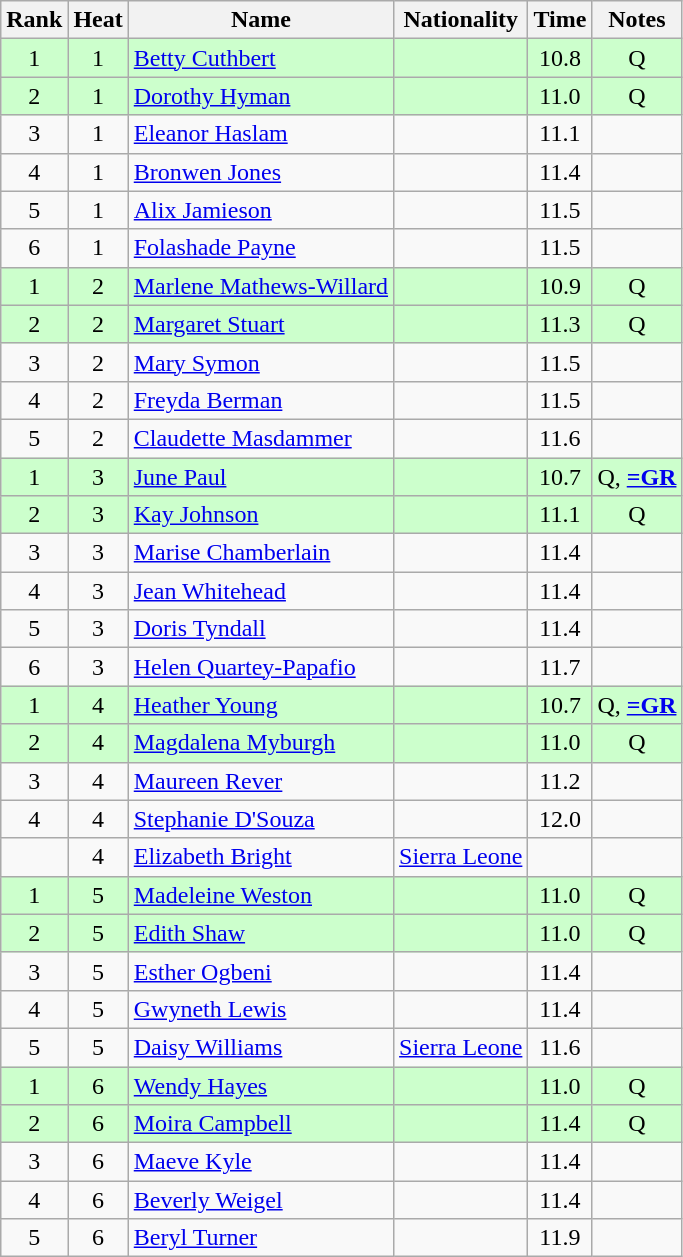<table class="wikitable sortable" style="text-align:center">
<tr>
<th>Rank</th>
<th>Heat</th>
<th>Name</th>
<th>Nationality</th>
<th>Time</th>
<th>Notes</th>
</tr>
<tr bgcolor=ccffcc>
<td>1</td>
<td>1</td>
<td align=left><a href='#'>Betty Cuthbert</a></td>
<td align=left></td>
<td>10.8</td>
<td>Q</td>
</tr>
<tr bgcolor=ccffcc>
<td>2</td>
<td>1</td>
<td align=left><a href='#'>Dorothy Hyman</a></td>
<td align=left></td>
<td>11.0</td>
<td>Q</td>
</tr>
<tr>
<td>3</td>
<td>1</td>
<td align=left><a href='#'>Eleanor Haslam</a></td>
<td align=left></td>
<td>11.1</td>
<td></td>
</tr>
<tr>
<td>4</td>
<td>1</td>
<td align=left><a href='#'>Bronwen Jones</a></td>
<td align=left></td>
<td>11.4</td>
<td></td>
</tr>
<tr>
<td>5</td>
<td>1</td>
<td align=left><a href='#'>Alix Jamieson</a></td>
<td align=left></td>
<td>11.5</td>
<td></td>
</tr>
<tr>
<td>6</td>
<td>1</td>
<td align=left><a href='#'>Folashade Payne</a></td>
<td align=left></td>
<td>11.5</td>
<td></td>
</tr>
<tr bgcolor=ccffcc>
<td>1</td>
<td>2</td>
<td align=left><a href='#'>Marlene Mathews-Willard</a></td>
<td align=left></td>
<td>10.9</td>
<td>Q</td>
</tr>
<tr bgcolor=ccffcc>
<td>2</td>
<td>2</td>
<td align=left><a href='#'>Margaret Stuart</a></td>
<td align=left></td>
<td>11.3</td>
<td>Q</td>
</tr>
<tr>
<td>3</td>
<td>2</td>
<td align=left><a href='#'>Mary Symon</a></td>
<td align=left></td>
<td>11.5</td>
<td></td>
</tr>
<tr>
<td>4</td>
<td>2</td>
<td align=left><a href='#'>Freyda Berman</a></td>
<td align=left></td>
<td>11.5</td>
<td></td>
</tr>
<tr>
<td>5</td>
<td>2</td>
<td align=left><a href='#'>Claudette Masdammer</a></td>
<td align=left></td>
<td>11.6</td>
<td></td>
</tr>
<tr bgcolor=ccffcc>
<td>1</td>
<td>3</td>
<td align=left><a href='#'>June Paul</a></td>
<td align=left></td>
<td>10.7</td>
<td>Q, <strong><a href='#'>=GR</a></strong></td>
</tr>
<tr bgcolor=ccffcc>
<td>2</td>
<td>3</td>
<td align=left><a href='#'>Kay Johnson</a></td>
<td align=left></td>
<td>11.1</td>
<td>Q</td>
</tr>
<tr>
<td>3</td>
<td>3</td>
<td align=left><a href='#'>Marise Chamberlain</a></td>
<td align=left></td>
<td>11.4</td>
<td></td>
</tr>
<tr>
<td>4</td>
<td>3</td>
<td align=left><a href='#'>Jean Whitehead</a></td>
<td align=left></td>
<td>11.4</td>
<td></td>
</tr>
<tr>
<td>5</td>
<td>3</td>
<td align=left><a href='#'>Doris Tyndall</a></td>
<td align=left></td>
<td>11.4</td>
<td></td>
</tr>
<tr>
<td>6</td>
<td>3</td>
<td align=left><a href='#'>Helen Quartey-Papafio</a></td>
<td align=left></td>
<td>11.7</td>
<td></td>
</tr>
<tr bgcolor=ccffcc>
<td>1</td>
<td>4</td>
<td align=left><a href='#'>Heather Young</a></td>
<td align=left></td>
<td>10.7</td>
<td>Q, <strong><a href='#'>=GR</a></strong></td>
</tr>
<tr bgcolor=ccffcc>
<td>2</td>
<td>4</td>
<td align=left><a href='#'>Magdalena Myburgh</a></td>
<td align=left></td>
<td>11.0</td>
<td>Q</td>
</tr>
<tr>
<td>3</td>
<td>4</td>
<td align=left><a href='#'>Maureen Rever</a></td>
<td align=left></td>
<td>11.2</td>
<td></td>
</tr>
<tr>
<td>4</td>
<td>4</td>
<td align=left><a href='#'>Stephanie D'Souza</a></td>
<td align=left></td>
<td>12.0</td>
<td></td>
</tr>
<tr>
<td></td>
<td>4</td>
<td align=left><a href='#'>Elizabeth Bright</a></td>
<td align=left> <a href='#'>Sierra Leone</a></td>
<td></td>
<td></td>
</tr>
<tr bgcolor=ccffcc>
<td>1</td>
<td>5</td>
<td align=left><a href='#'>Madeleine Weston</a></td>
<td align=left></td>
<td>11.0</td>
<td>Q</td>
</tr>
<tr bgcolor=ccffcc>
<td>2</td>
<td>5</td>
<td align=left><a href='#'>Edith Shaw</a></td>
<td align=left></td>
<td>11.0</td>
<td>Q</td>
</tr>
<tr>
<td>3</td>
<td>5</td>
<td align=left><a href='#'>Esther Ogbeni</a></td>
<td align=left></td>
<td>11.4</td>
<td></td>
</tr>
<tr>
<td>4</td>
<td>5</td>
<td align=left><a href='#'>Gwyneth Lewis</a></td>
<td align=left></td>
<td>11.4</td>
<td></td>
</tr>
<tr>
<td>5</td>
<td>5</td>
<td align=left><a href='#'>Daisy Williams</a></td>
<td align=left> <a href='#'>Sierra Leone</a></td>
<td>11.6</td>
<td></td>
</tr>
<tr bgcolor=ccffcc>
<td>1</td>
<td>6</td>
<td align=left><a href='#'>Wendy Hayes</a></td>
<td align=left></td>
<td>11.0</td>
<td>Q</td>
</tr>
<tr bgcolor=ccffcc>
<td>2</td>
<td>6</td>
<td align=left><a href='#'>Moira Campbell</a></td>
<td align=left></td>
<td>11.4</td>
<td>Q</td>
</tr>
<tr>
<td>3</td>
<td>6</td>
<td align=left><a href='#'>Maeve Kyle</a></td>
<td align=left></td>
<td>11.4</td>
<td></td>
</tr>
<tr>
<td>4</td>
<td>6</td>
<td align=left><a href='#'>Beverly Weigel</a></td>
<td align=left></td>
<td>11.4</td>
<td></td>
</tr>
<tr>
<td>5</td>
<td>6</td>
<td align=left><a href='#'>Beryl Turner</a></td>
<td align=left></td>
<td>11.9</td>
<td></td>
</tr>
</table>
